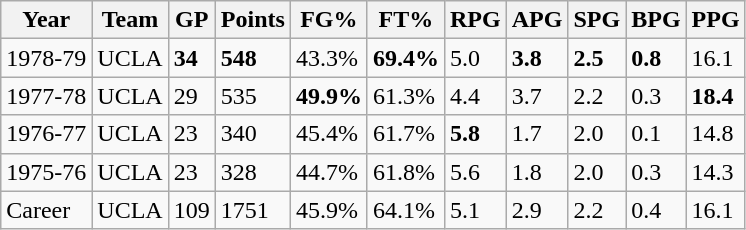<table class="wikitable">
<tr>
<th>Year</th>
<th>Team</th>
<th>GP</th>
<th>Points</th>
<th>FG%</th>
<th>FT%</th>
<th>RPG</th>
<th>APG</th>
<th>SPG</th>
<th>BPG</th>
<th>PPG</th>
</tr>
<tr>
<td>1978-79</td>
<td>UCLA</td>
<td><strong>34</strong></td>
<td><strong>548</strong></td>
<td>43.3%</td>
<td><strong>69.4%</strong></td>
<td>5.0</td>
<td><strong>3.8</strong></td>
<td><strong>2.5</strong></td>
<td><strong>0.8</strong></td>
<td>16.1</td>
</tr>
<tr>
<td>1977-78</td>
<td>UCLA</td>
<td>29</td>
<td>535</td>
<td><strong>49.9%</strong></td>
<td>61.3%</td>
<td>4.4</td>
<td>3.7</td>
<td>2.2</td>
<td>0.3</td>
<td><strong>18.4</strong></td>
</tr>
<tr>
<td>1976-77</td>
<td>UCLA</td>
<td>23</td>
<td>340</td>
<td>45.4%</td>
<td>61.7%</td>
<td><strong>5.8</strong></td>
<td>1.7</td>
<td>2.0</td>
<td>0.1</td>
<td>14.8</td>
</tr>
<tr>
<td>1975-76</td>
<td>UCLA</td>
<td>23</td>
<td>328</td>
<td>44.7%</td>
<td>61.8%</td>
<td>5.6</td>
<td>1.8</td>
<td>2.0</td>
<td>0.3</td>
<td>14.3</td>
</tr>
<tr>
<td>Career</td>
<td>UCLA</td>
<td>109</td>
<td>1751</td>
<td>45.9%</td>
<td>64.1%</td>
<td>5.1</td>
<td>2.9</td>
<td>2.2</td>
<td>0.4</td>
<td>16.1</td>
</tr>
</table>
